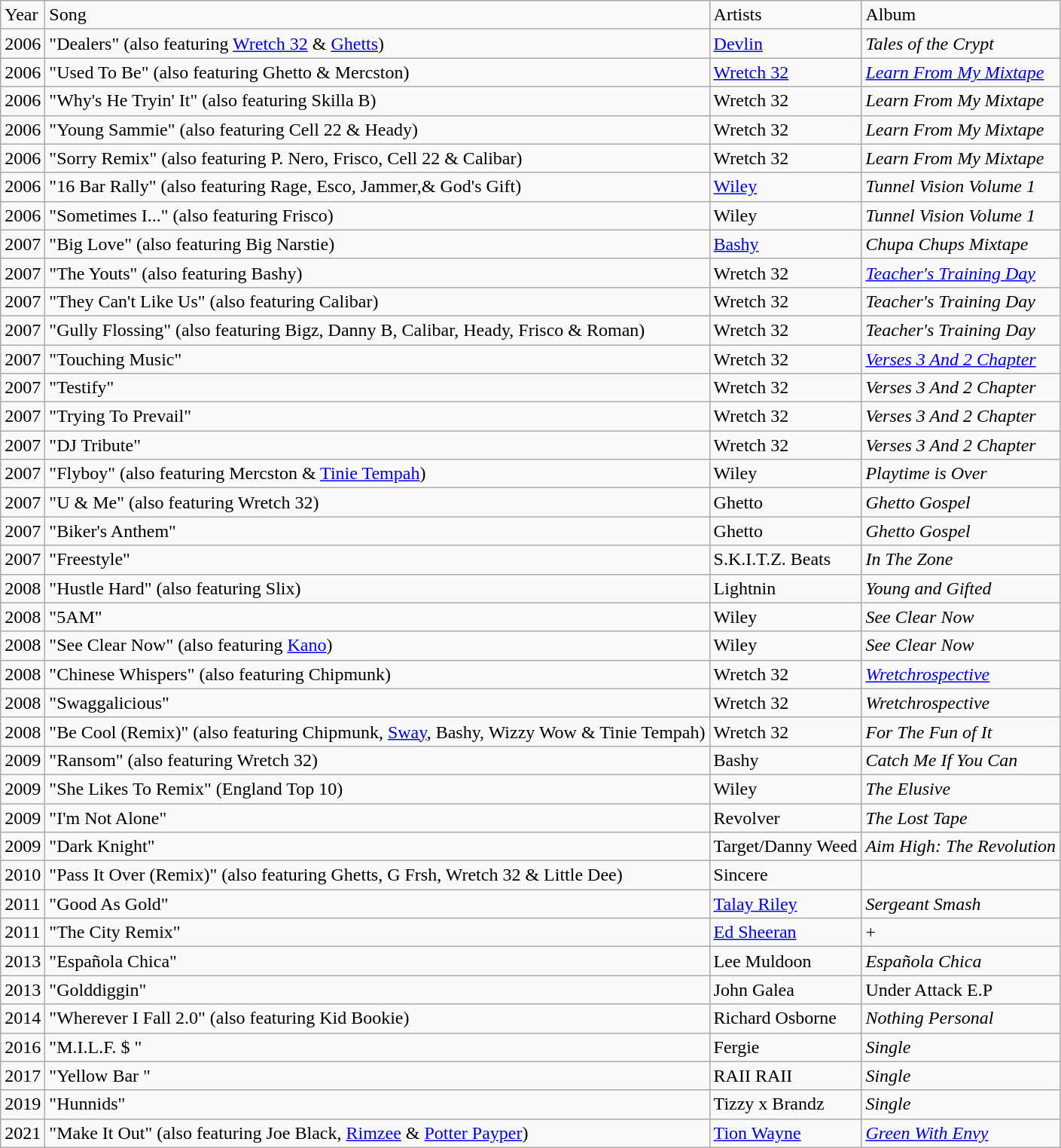<table class="wikitable">
<tr>
<td>Year</td>
<td>Song</td>
<td>Artists</td>
<td>Album</td>
</tr>
<tr>
<td>2006</td>
<td>"Dealers" (also featuring <a href='#'>Wretch 32</a> & <a href='#'>Ghetts</a>)</td>
<td><a href='#'>Devlin</a></td>
<td><em>Tales of the Crypt</em></td>
</tr>
<tr>
<td>2006</td>
<td>"Used To Be" (also featuring Ghetto & Mercston)</td>
<td><a href='#'>Wretch 32</a></td>
<td><em><a href='#'>Learn From My Mixtape</a></em></td>
</tr>
<tr>
<td>2006</td>
<td>"Why's He Tryin' It" (also featuring Skilla B)</td>
<td>Wretch 32</td>
<td><em>Learn From My Mixtape</em></td>
</tr>
<tr>
<td>2006</td>
<td>"Young Sammie" (also featuring Cell 22 & Heady)</td>
<td>Wretch 32</td>
<td><em>Learn From My Mixtape</em></td>
</tr>
<tr>
<td>2006</td>
<td>"Sorry Remix" (also featuring P. Nero, Frisco, Cell 22 & Calibar)</td>
<td>Wretch 32</td>
<td><em>Learn From My Mixtape</em></td>
</tr>
<tr>
<td>2006</td>
<td>"16 Bar Rally" (also featuring Rage, Esco, Jammer,& God's Gift)</td>
<td><a href='#'>Wiley</a></td>
<td><em>Tunnel Vision Volume 1</em></td>
</tr>
<tr>
<td>2006</td>
<td>"Sometimes I..." (also featuring Frisco)</td>
<td>Wiley</td>
<td><em>Tunnel Vision Volume 1</em></td>
</tr>
<tr>
<td>2007</td>
<td>"Big Love" (also featuring Big Narstie)</td>
<td><a href='#'>Bashy</a></td>
<td><em>Chupa Chups Mixtape</em></td>
</tr>
<tr>
<td>2007</td>
<td>"The Youts" (also featuring Bashy)</td>
<td>Wretch 32</td>
<td><em><a href='#'>Teacher's Training Day</a></em></td>
</tr>
<tr>
<td>2007</td>
<td>"They Can't Like Us" (also featuring Calibar)</td>
<td>Wretch 32</td>
<td><em>Teacher's Training Day</em></td>
</tr>
<tr>
<td>2007</td>
<td>"Gully Flossing" (also featuring Bigz, Danny B, Calibar, Heady, Frisco & Roman)</td>
<td>Wretch 32</td>
<td><em>Teacher's Training Day</em></td>
</tr>
<tr>
<td>2007</td>
<td>"Touching Music"</td>
<td>Wretch 32</td>
<td><em><a href='#'>Verses 3 And 2 Chapter</a></em></td>
</tr>
<tr>
<td>2007</td>
<td>"Testify"</td>
<td>Wretch 32</td>
<td><em>Verses 3 And 2 Chapter</em></td>
</tr>
<tr>
<td>2007</td>
<td>"Trying To Prevail"</td>
<td>Wretch 32</td>
<td><em>Verses 3 And 2 Chapter</em></td>
</tr>
<tr>
<td>2007</td>
<td>"DJ Tribute"</td>
<td>Wretch 32</td>
<td><em>Verses 3 And 2 Chapter</em></td>
</tr>
<tr>
<td>2007</td>
<td>"Flyboy" (also featuring Mercston & <a href='#'>Tinie Tempah</a>)</td>
<td>Wiley</td>
<td><em>Playtime is Over</em></td>
</tr>
<tr>
<td>2007</td>
<td>"U & Me" (also featuring Wretch 32)</td>
<td>Ghetto</td>
<td><em>Ghetto Gospel</em></td>
</tr>
<tr>
<td>2007</td>
<td>"Biker's Anthem"</td>
<td>Ghetto</td>
<td><em>Ghetto Gospel</em></td>
</tr>
<tr>
<td>2007</td>
<td>"Freestyle"</td>
<td>S.K.I.T.Z. Beats</td>
<td><em>In The Zone</em></td>
</tr>
<tr>
<td>2008</td>
<td>"Hustle Hard" (also featuring Slix)</td>
<td>Lightnin</td>
<td><em>Young and Gifted</em></td>
</tr>
<tr>
<td>2008</td>
<td>"5AM"</td>
<td>Wiley</td>
<td><em>See Clear Now</em></td>
</tr>
<tr>
<td>2008</td>
<td>"See Clear Now" (also featuring <a href='#'>Kano</a>)</td>
<td>Wiley</td>
<td><em>See Clear Now</em></td>
</tr>
<tr>
<td>2008</td>
<td>"Chinese Whispers" (also featuring Chipmunk)</td>
<td>Wretch 32</td>
<td><em><a href='#'>Wretchrospective</a></em></td>
</tr>
<tr>
<td>2008</td>
<td>"Swaggalicious"</td>
<td>Wretch 32</td>
<td><em>Wretchrospective</em></td>
</tr>
<tr>
<td>2008</td>
<td>"Be Cool (Remix)" (also featuring Chipmunk, <a href='#'>Sway</a>, Bashy, Wizzy Wow & Tinie Tempah)</td>
<td>Wretch 32</td>
<td><em>For The Fun of It</em></td>
</tr>
<tr>
<td>2009</td>
<td>"Ransom" (also featuring Wretch 32)</td>
<td>Bashy</td>
<td><em>Catch Me If You Can</em></td>
</tr>
<tr>
<td>2009</td>
<td>"She Likes To Remix" (England Top 10)</td>
<td>Wiley</td>
<td><em>The Elusive</em></td>
</tr>
<tr>
<td>2009</td>
<td>"I'm Not Alone"</td>
<td>Revolver</td>
<td><em>The Lost Tape</em></td>
</tr>
<tr>
<td>2009</td>
<td>"Dark Knight"</td>
<td>Target/Danny Weed</td>
<td><em>Aim High: The Revolution</em></td>
</tr>
<tr>
<td>2010</td>
<td>"Pass It Over (Remix)" (also featuring Ghetts, G Frsh, Wretch 32 & Little Dee)</td>
<td>Sincere</td>
</tr>
<tr>
<td>2011</td>
<td>"Good As Gold"</td>
<td><a href='#'>Talay Riley</a></td>
<td><em>Sergeant Smash</em></td>
</tr>
<tr>
<td>2011</td>
<td>"The City Remix"</td>
<td><a href='#'>Ed Sheeran</a></td>
<td>+</td>
</tr>
<tr>
<td>2013</td>
<td>"Española Chica"</td>
<td>Lee Muldoon</td>
<td><em>Española Chica</em></td>
</tr>
<tr>
<td>2013</td>
<td>"Golddiggin"</td>
<td>John Galea</td>
<td>Under Attack E.P</td>
</tr>
<tr>
<td>2014</td>
<td>"Wherever I Fall 2.0" (also featuring Kid Bookie)</td>
<td>Richard Osborne</td>
<td><em>Nothing Personal</em></td>
</tr>
<tr>
<td>2016</td>
<td>"M.I.L.F. $ "</td>
<td>Fergie</td>
<td><em>Single</em></td>
</tr>
<tr>
<td>2017</td>
<td>"Yellow Bar "</td>
<td>RAII RAII</td>
<td><em>Single</em></td>
</tr>
<tr>
<td>2019</td>
<td>"Hunnids"</td>
<td>Tizzy x Brandz</td>
<td><em>Single</em></td>
</tr>
<tr>
<td>2021</td>
<td>"Make It Out" (also featuring Joe Black, <a href='#'>Rimzee</a> & <a href='#'>Potter Payper</a>)</td>
<td><a href='#'>Tion Wayne</a></td>
<td><em><a href='#'>Green With Envy</a></em></td>
</tr>
</table>
